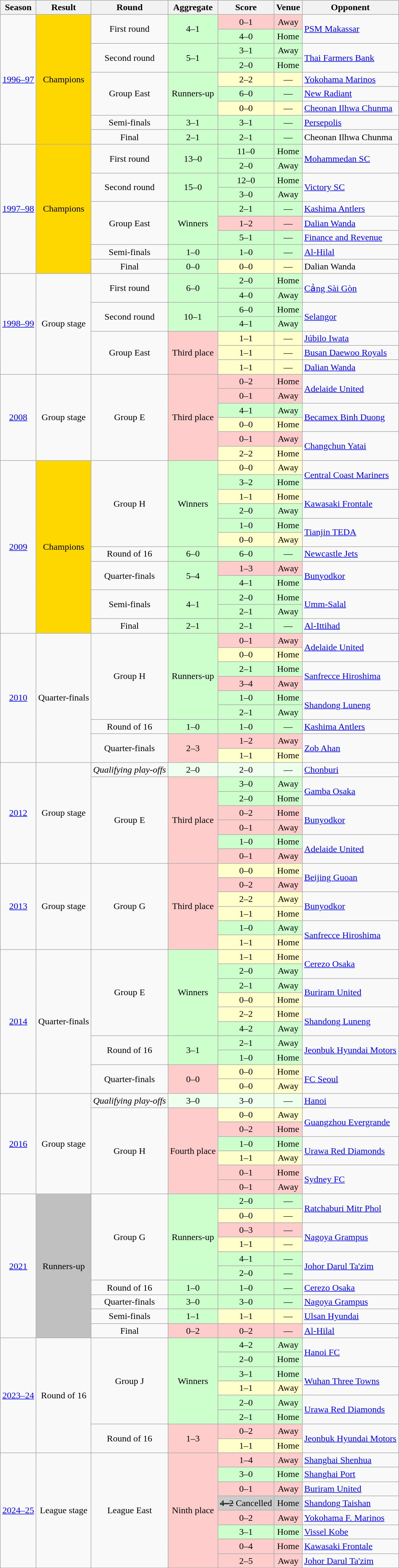<table class="wikitable sticky-table-row1" style="text-align:center">
<tr>
<th>Season</th>
<th>Result</th>
<th>Round</th>
<th>Aggregate</th>
<th>Score</th>
<th>Venue</th>
<th>Opponent</th>
</tr>
<tr>
<td rowspan="9"><a href='#'>1996–97</a></td>
<td rowspan="9" style="background:gold">Champions</td>
<td rowspan="2">First round</td>
<td rowspan="2" style="background:#cfc">4–1</td>
<td style="background:#fcc">0–1</td>
<td style="background:#fcc">Away</td>
<td rowspan="2" align="left"> <a href='#'>PSM Makassar</a></td>
</tr>
<tr>
<td style="background:#cfc">4–0</td>
<td style="background:#cfc">Home</td>
</tr>
<tr>
<td rowspan="2">Second round</td>
<td rowspan="2" style="background:#cfc">5–1</td>
<td style="background:#cfc">3–1</td>
<td style="background:#cfc">Away</td>
<td rowspan="2" align="left"> <a href='#'>Thai Farmers Bank</a></td>
</tr>
<tr>
<td style="background:#cfc">2–0</td>
<td style="background:#cfc">Home</td>
</tr>
<tr>
<td rowspan="3">Group East</td>
<td rowspan="3" style="background:#cfc">Runners-up</td>
<td style="background:#ffc">2–2</td>
<td style="background:#ffc">—</td>
<td align="left"> <a href='#'>Yokohama Marinos</a></td>
</tr>
<tr>
<td style="background:#cfc">6–0</td>
<td style="background:#cfc">—</td>
<td align="left"> <a href='#'>New Radiant</a></td>
</tr>
<tr>
<td style="background:#ffc">0–0</td>
<td style="background:#ffc">—</td>
<td align="left"> <a href='#'>Cheonan Ilhwa Chunma</a></td>
</tr>
<tr>
<td>Semi-finals</td>
<td style="background:#cfc">3–1</td>
<td style="background:#cfc">3–1</td>
<td style="background:#cfc">—</td>
<td align="left"> <a href='#'>Persepolis</a></td>
</tr>
<tr>
<td>Final</td>
<td style="background:#cfc">2–1</td>
<td style="background:#cfc">2–1 </td>
<td style="background:#cfc">—</td>
<td align="left"> Cheonan Ilhwa Chunma</td>
</tr>
<tr>
<td rowspan="9"><a href='#'>1997–98</a></td>
<td rowspan="9" style="background:gold">Champions</td>
<td rowspan="2">First round</td>
<td rowspan="2" style="background:#cfc">13–0</td>
<td style="background:#cfc">11–0</td>
<td style="background:#cfc">Home</td>
<td rowspan="2" align="left"> <a href='#'>Mohammedan SC</a></td>
</tr>
<tr>
<td style="background:#cfc">2–0</td>
<td style="background:#cfc">Away</td>
</tr>
<tr>
<td rowspan="2">Second round</td>
<td rowspan="2" style="background:#cfc">15–0</td>
<td style="background:#cfc">12–0</td>
<td style="background:#cfc">Home</td>
<td rowspan="2" align="left"> <a href='#'>Victory SC</a></td>
</tr>
<tr>
<td style="background:#cfc">3–0</td>
<td style="background:#cfc">Away</td>
</tr>
<tr>
<td rowspan="3">Group East</td>
<td rowspan="3" style="background:#cfc">Winners</td>
<td style="background:#cfc">2–1</td>
<td style="background:#cfc">—</td>
<td align="left"> <a href='#'>Kashima Antlers</a></td>
</tr>
<tr>
<td style="background:#fcc">1–2</td>
<td style="background:#fcc">—</td>
<td align="left"> <a href='#'>Dalian Wanda</a></td>
</tr>
<tr>
<td style="background:#cfc">5–1</td>
<td style="background:#cfc">—</td>
<td align="left"> <a href='#'>Finance and Revenue</a></td>
</tr>
<tr>
<td>Semi-finals</td>
<td style="background:#cfc">1–0</td>
<td style="background:#cfc">1–0</td>
<td style="background:#cfc">—</td>
<td align="left"> <a href='#'>Al-Hilal</a></td>
</tr>
<tr>
<td>Final</td>
<td style="background:#cfc">0–0 </td>
<td style="background:#ffc">0–0 </td>
<td style="background:#ffc">—</td>
<td align="left"> Dalian Wanda</td>
</tr>
<tr>
<td rowspan="7"><a href='#'>1998–99</a></td>
<td rowspan="7">Group stage</td>
<td rowspan="2">First round</td>
<td rowspan="2" style="background:#cfc">6–0</td>
<td style="background:#cfc">2–0</td>
<td style="background:#cfc">Home</td>
<td rowspan="2" align="left"> <a href='#'>Cảng Sài Gòn</a></td>
</tr>
<tr>
<td style="background:#cfc">4–0</td>
<td style="background:#cfc">Away</td>
</tr>
<tr>
<td rowspan="2">Second round</td>
<td rowspan="2" style="background:#cfc">10–1</td>
<td style="background:#cfc">6–0</td>
<td style="background:#cfc">Home</td>
<td rowspan="2" align="left"> <a href='#'>Selangor</a></td>
</tr>
<tr>
<td style="background:#cfc">4–1</td>
<td style="background:#cfc">Away</td>
</tr>
<tr>
<td rowspan="3">Group East</td>
<td rowspan="3" style="background:#fcc">Third place</td>
<td style="background:#ffc">1–1</td>
<td style="background:#ffc">—</td>
<td align="left"> <a href='#'>Júbilo Iwata</a></td>
</tr>
<tr>
<td style="background:#ffc">1–1</td>
<td style="background:#ffc">—</td>
<td align="left"> <a href='#'>Busan Daewoo Royals</a></td>
</tr>
<tr>
<td style="background:#ffc">1–1</td>
<td style="background:#ffc">—</td>
<td align="left"> <a href='#'>Dalian Wanda</a></td>
</tr>
<tr>
<td rowspan="6"><a href='#'>2008</a></td>
<td rowspan="6">Group stage</td>
<td rowspan="6">Group E</td>
<td rowspan="6" style="background:#fcc">Third place</td>
<td style="background:#fcc">0–2</td>
<td style="background:#fcc">Home</td>
<td rowspan="2" align="left"> <a href='#'>Adelaide United</a></td>
</tr>
<tr>
<td style="background:#fcc">0–1</td>
<td style="background:#fcc">Away</td>
</tr>
<tr>
<td style="background:#cfc">4–1</td>
<td style="background:#cfc">Away</td>
<td rowspan="2" align="left"> <a href='#'>Becamex Binh Duong</a></td>
</tr>
<tr>
<td style="background:#ffc">0–0</td>
<td style="background:#ffc">Home</td>
</tr>
<tr>
<td style="background:#fcc">0–1</td>
<td style="background:#fcc">Away</td>
<td rowspan="2" align="left"> <a href='#'>Changchun Yatai</a></td>
</tr>
<tr>
<td style="background:#ffc">2–2</td>
<td style="background:#ffc">Home</td>
</tr>
<tr>
<td rowspan="12"><a href='#'>2009</a></td>
<td rowspan="12" style="background:gold">Champions</td>
<td rowspan="6">Group H</td>
<td rowspan="6" style="background:#cfc">Winners</td>
<td style="background:#ffc">0–0</td>
<td style="background:#ffc">Away</td>
<td rowspan="2" align="left"> <a href='#'>Central Coast Mariners</a></td>
</tr>
<tr>
<td style="background:#cfc">3–2</td>
<td style="background:#cfc">Home</td>
</tr>
<tr>
<td style="background:#ffc">1–1</td>
<td style="background:#ffc">Home</td>
<td rowspan="2" align="left"> <a href='#'>Kawasaki Frontale</a></td>
</tr>
<tr>
<td style="background:#cfc">2–0</td>
<td style="background:#cfc">Away</td>
</tr>
<tr>
<td style="background:#cfc">1–0</td>
<td style="background:#cfc">Home</td>
<td rowspan="2" align="left"> <a href='#'>Tianjin TEDA</a></td>
</tr>
<tr>
<td style="background:#ffc">0–0</td>
<td style="background:#ffc">Away</td>
</tr>
<tr>
<td>Round of 16</td>
<td style="background:#cfc">6–0</td>
<td style="background:#cfc">6–0</td>
<td style="background:#cfc">—</td>
<td align="left"> <a href='#'>Newcastle Jets</a></td>
</tr>
<tr>
<td rowspan="2">Quarter-finals</td>
<td rowspan="2" style="background:#cfc">5–4</td>
<td style="background:#fcc">1–3</td>
<td style="background:#fcc">Away</td>
<td rowspan="2" align="left"> <a href='#'>Bunyodkor</a></td>
</tr>
<tr>
<td style="background:#cfc">4–1 </td>
<td style="background:#cfc">Home</td>
</tr>
<tr>
<td rowspan="2">Semi-finals</td>
<td rowspan="2" style="background:#cfc">4–1</td>
<td style="background:#cfc">2–0</td>
<td style="background:#cfc">Home</td>
<td rowspan="2" align="left"> <a href='#'>Umm-Salal</a></td>
</tr>
<tr>
<td style="background:#cfc">2–1</td>
<td style="background:#cfc">Away</td>
</tr>
<tr>
<td>Final</td>
<td style="background:#cfc">2–1</td>
<td style="background:#cfc">2–1</td>
<td style="background:#cfc">—</td>
<td align="left"> <a href='#'>Al-Ittihad</a></td>
</tr>
<tr>
<td rowspan="9"><a href='#'>2010</a></td>
<td rowspan="9">Quarter-finals</td>
<td rowspan="6">Group H</td>
<td rowspan="6" style="background:#cfc">Runners-up</td>
<td style="background:#fcc">0–1</td>
<td style="background:#fcc">Away</td>
<td rowspan="2" align="left"> <a href='#'>Adelaide United</a></td>
</tr>
<tr>
<td style="background:#ffc">0–0</td>
<td style="background:#ffc">Home</td>
</tr>
<tr>
<td style="background:#cfc">2–1</td>
<td style="background:#cfc">Home</td>
<td rowspan="2" align="left"> <a href='#'>Sanfrecce Hiroshima</a></td>
</tr>
<tr>
<td style="background:#fcc">3–4</td>
<td style="background:#fcc">Away</td>
</tr>
<tr>
<td style="background:#cfc">1–0</td>
<td style="background:#cfc">Home</td>
<td rowspan="2" align="left"> <a href='#'>Shandong Luneng</a></td>
</tr>
<tr>
<td style="background:#cfc">2–1</td>
<td style="background:#cfc">Away</td>
</tr>
<tr>
<td>Round of 16</td>
<td style="background:#cfc">1–0</td>
<td style="background:#cfc">1–0</td>
<td style="background:#cfc">—</td>
<td align="left"> <a href='#'>Kashima Antlers</a></td>
</tr>
<tr>
<td rowspan="2">Quarter-finals</td>
<td rowspan="2" style="background:#fcc">2–3</td>
<td style="background:#fcc">1–2</td>
<td style="background:#fcc">Away</td>
<td rowspan="2" align="left"> <a href='#'>Zob Ahan</a></td>
</tr>
<tr>
<td style="background:#ffc">1–1</td>
<td style="background:#ffc">Home</td>
</tr>
<tr>
<td rowspan="7"><a href='#'>2012</a></td>
<td rowspan="7">Group stage</td>
<td><em>Qualifying play-offs</em></td>
<td style="background:#efe">2–0</td>
<td style="background:#efe">2–0</td>
<td style="background:#efe">—</td>
<td align="left"> <a href='#'>Chonburi</a></td>
</tr>
<tr>
<td rowspan="6">Group E</td>
<td rowspan="6" style="background:#fcc">Third place</td>
<td style="background:#cfc">3–0</td>
<td style="background:#cfc">Away</td>
<td rowspan="2" align="left"> <a href='#'>Gamba Osaka</a></td>
</tr>
<tr>
<td style="background:#cfc">2–0</td>
<td style="background:#cfc">Home</td>
</tr>
<tr>
<td style="background:#fcc">0–2</td>
<td style="background:#fcc">Home</td>
<td rowspan="2" align="left"> <a href='#'>Bunyodkor</a></td>
</tr>
<tr>
<td style="background:#fcc">0–1</td>
<td style="background:#fcc">Away</td>
</tr>
<tr>
<td style="background:#cfc">1–0</td>
<td style="background:#cfc">Home</td>
<td rowspan="2" align="left"> <a href='#'>Adelaide United</a></td>
</tr>
<tr>
<td style="background:#fcc">0–1</td>
<td style="background:#fcc">Away</td>
</tr>
<tr>
<td rowspan="6"><a href='#'>2013</a></td>
<td rowspan="6">Group stage</td>
<td rowspan="6">Group G</td>
<td rowspan="6" style="background:#fcc">Third place</td>
<td style="background:#ffc">0–0</td>
<td style="background:#ffc">Home</td>
<td rowspan="2" align="left"> <a href='#'>Beijing Guoan</a></td>
</tr>
<tr>
<td style="background:#fcc">0–2</td>
<td style="background:#fcc">Away</td>
</tr>
<tr>
<td style="background:#ffc">2–2</td>
<td style="background:#ffc">Away</td>
<td rowspan="2" align="left"> <a href='#'>Bunyodkor</a></td>
</tr>
<tr>
<td style="background:#ffc">1–1</td>
<td style="background:#ffc">Home</td>
</tr>
<tr>
<td style="background:#cfc">1–0</td>
<td style="background:#cfc">Away</td>
<td rowspan="2" align="left"> <a href='#'>Sanfrecce Hiroshima</a></td>
</tr>
<tr>
<td style="background:#ffc">1–1</td>
<td style="background:#ffc">Home</td>
</tr>
<tr>
<td rowspan="10"><a href='#'>2014</a></td>
<td rowspan="10">Quarter-finals</td>
<td rowspan="6">Group E</td>
<td rowspan="6" style="background:#cfc">Winners</td>
<td style="background:#ffc">1–1</td>
<td style="background:#ffc">Home</td>
<td rowspan="2" align="left"> <a href='#'>Cerezo Osaka</a></td>
</tr>
<tr>
<td style="background:#cfc">2–0</td>
<td style="background:#cfc">Away</td>
</tr>
<tr>
<td style="background:#cfc">2–1</td>
<td style="background:#cfc">Away</td>
<td rowspan="2" align="left"> <a href='#'>Buriram United</a></td>
</tr>
<tr>
<td style="background:#ffc">0–0</td>
<td style="background:#ffc">Home</td>
</tr>
<tr>
<td style="background:#ffc">2–2</td>
<td style="background:#ffc">Home</td>
<td rowspan="2" align="left"> <a href='#'>Shandong Luneng</a></td>
</tr>
<tr>
<td style="background:#cfc">4–2</td>
<td style="background:#cfc">Away</td>
</tr>
<tr>
<td rowspan="2">Round of 16</td>
<td rowspan="2" style="background:#cfc">3–1</td>
<td style="background:#cfc">2–1</td>
<td style="background:#cfc">Away</td>
<td rowspan="2" align="left"> <a href='#'>Jeonbuk Hyundai Motors</a></td>
</tr>
<tr>
<td style="background:#cfc">1–0</td>
<td style="background:#cfc">Home</td>
</tr>
<tr>
<td rowspan="2">Quarter-finals</td>
<td rowspan="2" style="background:#fcc">0–0 </td>
<td style="background:#ffc">0–0</td>
<td style="background:#ffc">Home</td>
<td rowspan="2" align="left"> <a href='#'>FC Seoul</a></td>
</tr>
<tr>
<td style="background:#ffc">0–0 </td>
<td style="background:#ffc">Away</td>
</tr>
<tr>
<td rowspan="7"><a href='#'>2016</a></td>
<td rowspan="7">Group stage</td>
<td><em>Qualifying play-offs</em></td>
<td style="background:#efe">3–0</td>
<td style="background:#efe">3–0</td>
<td style="background:#efe">—</td>
<td align="left"> <a href='#'>Hanoi</a></td>
</tr>
<tr>
<td rowspan="6">Group H</td>
<td rowspan="6" style="background:#fcc">Fourth place</td>
<td style="background:#ffc">0–0</td>
<td style="background:#ffc">Away</td>
<td rowspan="2" align="left"> <a href='#'>Guangzhou Evergrande</a></td>
</tr>
<tr>
<td style="background:#fcc">0–2</td>
<td style="background:#fcc">Home</td>
</tr>
<tr>
<td style="background:#cfc">1–0</td>
<td style="background:#cfc">Home</td>
<td rowspan="2" align="left"> <a href='#'>Urawa Red Diamonds</a></td>
</tr>
<tr>
<td style="background:#ffc">1–1</td>
<td style="background:#ffc">Away</td>
</tr>
<tr>
<td style="background:#fcc">0–1</td>
<td style="background:#fcc">Home</td>
<td rowspan="2" align="left"> <a href='#'>Sydney FC</a></td>
</tr>
<tr>
<td style="background:#fcc">0–1</td>
<td style="background:#fcc">Away</td>
</tr>
<tr>
<td rowspan="10"><a href='#'>2021</a></td>
<td rowspan="10" style="background:silver">Runners-up</td>
<td rowspan="6">Group G</td>
<td rowspan="6" style="background:#cfc">Runners-up</td>
<td style="background:#cfc">2–0</td>
<td style="background:#cfc">—</td>
<td rowspan="2" align="left"> <a href='#'>Ratchaburi Mitr Phol</a></td>
</tr>
<tr>
<td style="background:#ffc">0–0</td>
<td style="background:#ffc">—</td>
</tr>
<tr>
<td style="background:#fcc">0–3</td>
<td style="background:#fcc">—</td>
<td rowspan="2" align="left"> <a href='#'>Nagoya Grampus</a></td>
</tr>
<tr>
<td style="background:#ffc">1–1</td>
<td style="background:#ffc">—</td>
</tr>
<tr>
<td style="background:#cfc">4–1</td>
<td style="background:#cfc">—</td>
<td rowspan="2" align="left"> <a href='#'>Johor Darul Ta'zim</a></td>
</tr>
<tr>
<td style="background:#cfc">2–0</td>
<td style="background:#cfc">—</td>
</tr>
<tr>
<td>Round of 16</td>
<td style="background:#cfc">1–0</td>
<td style="background:#cfc">1–0</td>
<td style="background:#cfc">—</td>
<td align="left"> <a href='#'>Cerezo Osaka</a></td>
</tr>
<tr>
<td>Quarter-finals</td>
<td style="background:#cfc">3–0</td>
<td style="background:#cfc">3–0</td>
<td style="background:#cfc">—</td>
<td align="left"> <a href='#'>Nagoya Grampus</a></td>
</tr>
<tr>
<td>Semi-finals</td>
<td style="background:#cfc">1–1 </td>
<td style="background:#ffc">1–1 </td>
<td style="background:#ffc">—</td>
<td align="left"> <a href='#'>Ulsan Hyundai</a></td>
</tr>
<tr>
<td>Final</td>
<td style="background:#fcc">0–2</td>
<td style="background:#fcc">0–2</td>
<td style="background:#fcc">—</td>
<td align="left"> <a href='#'>Al-Hilal</a></td>
</tr>
<tr>
<td rowspan="8"><a href='#'>2023–24</a></td>
<td rowspan="8">Round of 16</td>
<td rowspan="6">Group J</td>
<td rowspan="6" style="background:#cfc">Winners</td>
<td style="background:#cfc">4–2</td>
<td style="background:#cfc">Away</td>
<td rowspan="2" align="left"> <a href='#'>Hanoi FC</a></td>
</tr>
<tr>
<td style="background:#cfc">2–0</td>
<td style="background:#cfc">Home</td>
</tr>
<tr>
<td style="background:#cfc">3–1</td>
<td style="background:#cfc">Home</td>
<td rowspan="2" align="left"> <a href='#'>Wuhan Three Towns</a></td>
</tr>
<tr>
<td style="background:#ffc">1–1</td>
<td style="background:#ffc">Away</td>
</tr>
<tr>
<td style="background:#cfc">2–0</td>
<td style="background:#cfc">Away</td>
<td rowspan="2" align="left"> <a href='#'>Urawa Red Diamonds</a></td>
</tr>
<tr>
<td style="background:#cfc">2–1</td>
<td style="background:#cfc">Home</td>
</tr>
<tr>
<td rowspan="2">Round of 16</td>
<td rowspan="2" style="background:#fcc">1–3</td>
<td style="background:#fcc">0–2</td>
<td style="background:#fcc">Away</td>
<td rowspan="2" align="left"> <a href='#'>Jeonbuk Hyundai Motors</a></td>
</tr>
<tr>
<td style="background:#ffc">1–1</td>
<td style="background:#ffc">Home</td>
</tr>
<tr>
<td rowspan="8"><a href='#'>2024–25</a></td>
<td rowspan="8">League stage</td>
<td rowspan="8">League East</td>
<td rowspan="8" style="background:#fcc">Ninth place</td>
<td style="background:#fcc">1–4</td>
<td style="background:#fcc">Away</td>
<td align="left"> <a href='#'>Shanghai Shenhua</a></td>
</tr>
<tr>
<td style="background:#cfc">3–0</td>
<td style="background:#cfc">Home</td>
<td align="left"> <a href='#'>Shanghai Port</a></td>
</tr>
<tr>
<td style="background:#fcc">0–1</td>
<td style="background:#fcc">Away</td>
<td align="left"> <a href='#'>Buriram United</a></td>
</tr>
<tr>
<td style="background:#ccc"><s>4–2</s> Cancelled</td>
<td style="background:#ccc">Home</td>
<td align="left"> <a href='#'>Shandong Taishan</a></td>
</tr>
<tr>
<td style="background:#fcc">0–2</td>
<td style="background:#fcc">Away</td>
<td align="left"> <a href='#'>Yokohama F. Marinos</a></td>
</tr>
<tr>
<td style="background:#cfc">3–1</td>
<td style="background:#cfc">Home</td>
<td align="left"> <a href='#'>Vissel Kobe</a></td>
</tr>
<tr>
<td style="background:#fcc">0–4</td>
<td style="background:#fcc">Home</td>
<td align="left"> <a href='#'>Kawasaki Frontale</a></td>
</tr>
<tr>
<td style="background:#fcc">2–5</td>
<td style="background:#fcc">Away</td>
<td align="left"> <a href='#'>Johor Darul Ta'zim</a></td>
</tr>
</table>
